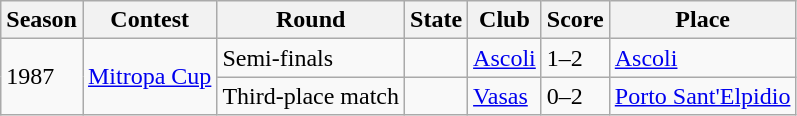<table class="wikitable">
<tr>
<th>Season</th>
<th>Contest</th>
<th>Round</th>
<th>State</th>
<th>Club</th>
<th>Score</th>
<th>Place</th>
</tr>
<tr>
<td rowspan=2>1987</td>
<td rowspan=2><a href='#'>Mitropa Cup</a></td>
<td>Semi-finals</td>
<td></td>
<td><a href='#'>Ascoli</a></td>
<td>1–2</td>
<td><a href='#'>Ascoli</a></td>
</tr>
<tr>
<td>Third-place match</td>
<td></td>
<td><a href='#'>Vasas</a></td>
<td>0–2</td>
<td><a href='#'>Porto Sant'Elpidio</a></td>
</tr>
</table>
